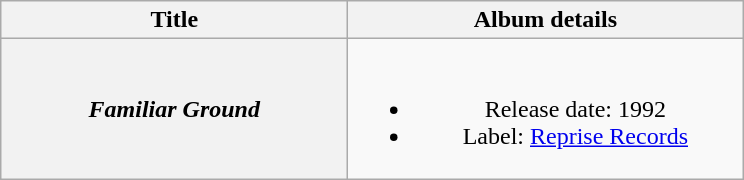<table class="wikitable plainrowheaders" style="text-align:center;">
<tr>
<th style="width:14em;">Title</th>
<th style="width:16em;">Album details</th>
</tr>
<tr>
<th scope="row"><em>Familiar Ground</em></th>
<td><br><ul><li>Release date: 1992</li><li>Label: <a href='#'>Reprise Records</a></li></ul></td>
</tr>
</table>
